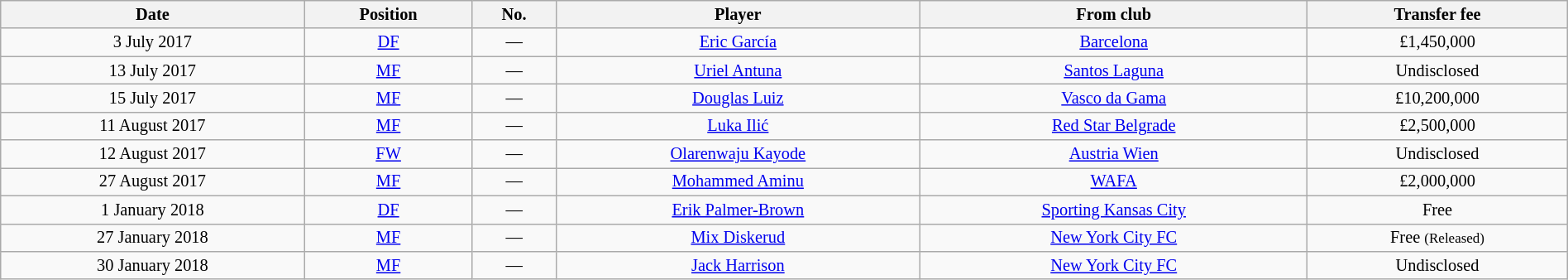<table class="wikitable sortable" style="width:100%; text-align:center; font-size:85%; text-align:centre">
<tr>
<th>Date</th>
<th>Position</th>
<th>No.</th>
<th>Player</th>
<th>From club</th>
<th>Transfer fee</th>
</tr>
<tr>
<td>3 July 2017</td>
<td><a href='#'>DF</a></td>
<td>—</td>
<td> <a href='#'>Eric García</a></td>
<td> <a href='#'>Barcelona</a></td>
<td>£1,450,000</td>
</tr>
<tr>
<td>13 July 2017</td>
<td><a href='#'>MF</a></td>
<td>—</td>
<td> <a href='#'>Uriel Antuna</a></td>
<td> <a href='#'>Santos Laguna</a></td>
<td>Undisclosed</td>
</tr>
<tr>
<td>15 July 2017</td>
<td><a href='#'>MF</a></td>
<td>—</td>
<td> <a href='#'>Douglas Luiz</a></td>
<td> <a href='#'>Vasco da Gama</a></td>
<td>£10,200,000</td>
</tr>
<tr>
<td>11 August 2017</td>
<td><a href='#'>MF</a></td>
<td>—</td>
<td> <a href='#'>Luka Ilić</a></td>
<td> <a href='#'>Red Star Belgrade</a></td>
<td>£2,500,000</td>
</tr>
<tr>
<td>12 August 2017</td>
<td><a href='#'>FW</a></td>
<td>—</td>
<td> <a href='#'>Olarenwaju Kayode</a></td>
<td> <a href='#'>Austria Wien</a></td>
<td>Undisclosed</td>
</tr>
<tr>
<td>27 August 2017</td>
<td><a href='#'>MF</a></td>
<td>—</td>
<td> <a href='#'>Mohammed Aminu</a></td>
<td> <a href='#'>WAFA</a></td>
<td>£2,000,000</td>
</tr>
<tr>
<td>1 January 2018</td>
<td><a href='#'>DF</a></td>
<td>—</td>
<td> <a href='#'>Erik Palmer-Brown</a></td>
<td> <a href='#'>Sporting Kansas City</a></td>
<td>Free</td>
</tr>
<tr>
<td>27 January 2018</td>
<td><a href='#'>MF</a></td>
<td>—</td>
<td> <a href='#'>Mix Diskerud</a></td>
<td> <a href='#'>New York City FC</a></td>
<td>Free <small>(Released)</small></td>
</tr>
<tr>
<td>30 January 2018</td>
<td><a href='#'>MF</a></td>
<td>—</td>
<td> <a href='#'>Jack Harrison</a></td>
<td> <a href='#'>New York City FC</a></td>
<td>Undisclosed</td>
</tr>
</table>
